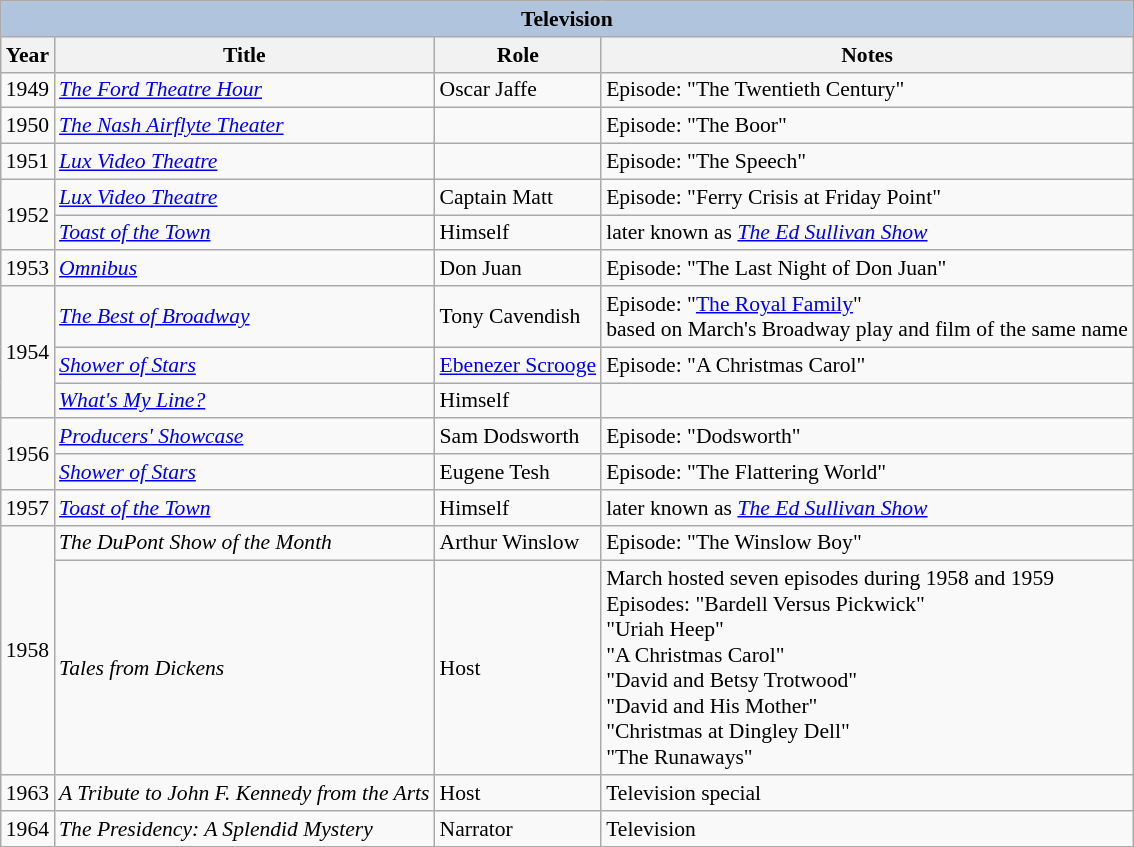<table class="wikitable" style="font-size: 90%;">
<tr>
<th colspan="5" style="background: LightSteelBlue;">Television</th>
</tr>
<tr>
<th>Year</th>
<th>Title</th>
<th>Role</th>
<th>Notes</th>
</tr>
<tr>
<td>1949</td>
<td><em><a href='#'>The Ford Theatre Hour</a></em></td>
<td>Oscar Jaffe</td>
<td>Episode: "The Twentieth Century"</td>
</tr>
<tr>
<td>1950</td>
<td><em><a href='#'>The Nash Airflyte Theater</a></em></td>
<td></td>
<td>Episode: "The Boor"</td>
</tr>
<tr>
<td>1951</td>
<td><em><a href='#'>Lux Video Theatre</a></em></td>
<td></td>
<td>Episode: "The Speech"</td>
</tr>
<tr>
<td rowspan=2>1952</td>
<td><em><a href='#'>Lux Video Theatre</a></em></td>
<td>Captain Matt</td>
<td>Episode: "Ferry Crisis at Friday Point"</td>
</tr>
<tr>
<td><em><a href='#'>Toast of the Town</a></em></td>
<td>Himself</td>
<td>later known as <em><a href='#'>The Ed Sullivan Show</a></em></td>
</tr>
<tr>
<td rowspan=1>1953</td>
<td><em><a href='#'>Omnibus</a></em></td>
<td>Don Juan</td>
<td>Episode: "The Last Night of Don Juan"</td>
</tr>
<tr>
<td rowspan=3>1954</td>
<td><em><a href='#'>The Best of Broadway</a></em></td>
<td>Tony Cavendish</td>
<td>Episode: "<a href='#'>The Royal Family</a>" <br> based on March's Broadway play and film of the same name</td>
</tr>
<tr>
<td><em><a href='#'>Shower of Stars</a></em></td>
<td><a href='#'>Ebenezer Scrooge</a></td>
<td>Episode: "A Christmas Carol"</td>
</tr>
<tr>
<td><em><a href='#'>What's My Line?</a></em></td>
<td>Himself</td>
<td></td>
</tr>
<tr>
<td rowspan=2>1956</td>
<td><em><a href='#'>Producers' Showcase</a></em></td>
<td>Sam Dodsworth</td>
<td>Episode: "Dodsworth"</td>
</tr>
<tr>
<td><em><a href='#'>Shower of Stars</a></em></td>
<td>Eugene Tesh</td>
<td>Episode: "The Flattering World"</td>
</tr>
<tr>
<td>1957</td>
<td><em><a href='#'>Toast of the Town</a></em></td>
<td>Himself</td>
<td>later known as <em><a href='#'>The Ed Sullivan Show</a></em></td>
</tr>
<tr>
<td rowspan=2>1958</td>
<td><em>The DuPont Show of the Month</em></td>
<td>Arthur Winslow</td>
<td>Episode: "The Winslow Boy"</td>
</tr>
<tr>
<td><em>Tales from Dickens</em></td>
<td>Host</td>
<td>March hosted seven episodes during 1958 and 1959<br>Episodes: "Bardell Versus Pickwick" <br> "Uriah Heep" <br> "A Christmas Carol" <br> "David and Betsy Trotwood" <br> "David and His Mother" <br> "Christmas at Dingley Dell" <br> "The Runaways"</td>
</tr>
<tr>
<td>1963</td>
<td><em>A Tribute to John F. Kennedy from the Arts</em></td>
<td>Host</td>
<td>Television special</td>
</tr>
<tr>
<td>1964</td>
<td><em>The Presidency: A Splendid Mystery</em></td>
<td>Narrator</td>
<td>Television</td>
</tr>
<tr>
</tr>
</table>
